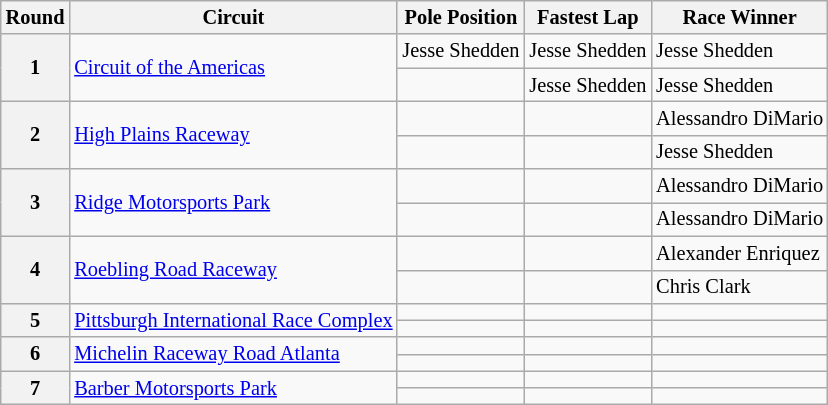<table class="wikitable" style="font-size: 85%">
<tr>
<th>Round</th>
<th>Circuit</th>
<th>Pole Position</th>
<th>Fastest Lap</th>
<th>Race Winner</th>
</tr>
<tr>
<th rowspan=2>1</th>
<td rowspan=2> <a href='#'>Circuit of the Americas</a></td>
<td> Jesse Shedden</td>
<td> Jesse Shedden</td>
<td> Jesse Shedden</td>
</tr>
<tr>
<td></td>
<td> Jesse Shedden</td>
<td> Jesse Shedden</td>
</tr>
<tr>
<th rowspan=2>2</th>
<td rowspan=2> <a href='#'>High Plains Raceway</a></td>
<td></td>
<td></td>
<td> Alessandro DiMario</td>
</tr>
<tr>
<td></td>
<td></td>
<td> Jesse Shedden</td>
</tr>
<tr>
<th rowspan=2>3</th>
<td rowspan=2> <a href='#'>Ridge Motorsports Park</a></td>
<td></td>
<td></td>
<td> Alessandro DiMario</td>
</tr>
<tr>
<td></td>
<td></td>
<td> Alessandro DiMario</td>
</tr>
<tr>
<th rowspan=2>4</th>
<td rowspan=2> <a href='#'>Roebling Road Raceway</a></td>
<td></td>
<td></td>
<td> Alexander Enriquez</td>
</tr>
<tr>
<td></td>
<td></td>
<td> Chris Clark</td>
</tr>
<tr>
<th rowspan=2>5</th>
<td rowspan=2> <a href='#'>Pittsburgh International Race Complex</a></td>
<td></td>
<td></td>
<td></td>
</tr>
<tr>
<td></td>
<td></td>
<td></td>
</tr>
<tr>
<th rowspan=2>6</th>
<td rowspan=2> <a href='#'>Michelin Raceway Road Atlanta</a></td>
<td></td>
<td></td>
<td></td>
</tr>
<tr>
<td></td>
<td></td>
<td></td>
</tr>
<tr>
<th rowspan=2>7</th>
<td rowspan=2> <a href='#'>Barber Motorsports Park</a></td>
<td></td>
<td></td>
<td></td>
</tr>
<tr>
<td></td>
<td></td>
<td></td>
</tr>
</table>
